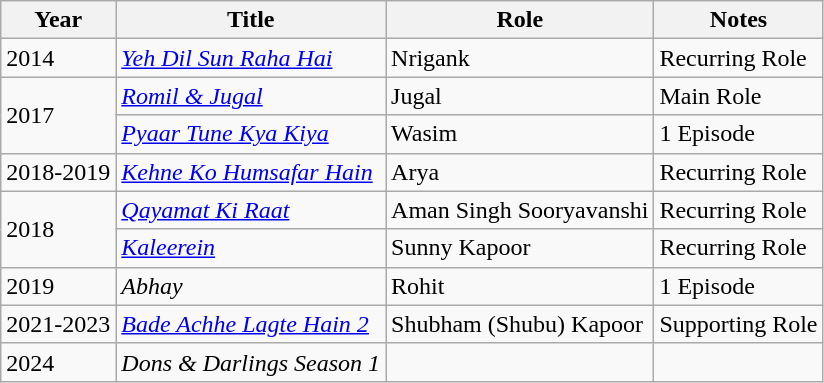<table class="wikitable">
<tr>
<th>Year</th>
<th>Title</th>
<th>Role</th>
<th>Notes</th>
</tr>
<tr>
<td>2014</td>
<td><em><a href='#'>Yeh Dil Sun Raha Hai</a></em></td>
<td>Nrigank</td>
<td>Recurring Role</td>
</tr>
<tr>
<td rowspan="2">2017</td>
<td><em><a href='#'>Romil & Jugal</a></em></td>
<td>Jugal</td>
<td>Main Role</td>
</tr>
<tr>
<td><em><a href='#'>Pyaar Tune Kya Kiya</a></em></td>
<td>Wasim</td>
<td>1 Episode</td>
</tr>
<tr>
<td>2018-2019</td>
<td><em><a href='#'>Kehne Ko Humsafar Hain</a></em></td>
<td>Arya</td>
<td>Recurring Role</td>
</tr>
<tr>
<td rowspan="2">2018</td>
<td><em><a href='#'>Qayamat Ki Raat</a></em></td>
<td>Aman Singh Sooryavanshi</td>
<td>Recurring Role</td>
</tr>
<tr>
<td><em><a href='#'>Kaleerein</a></em></td>
<td>Sunny Kapoor</td>
<td>Recurring Role</td>
</tr>
<tr>
<td>2019</td>
<td><em>Abhay</em></td>
<td>Rohit</td>
<td>1 Episode</td>
</tr>
<tr>
<td>2021-2023</td>
<td><em><a href='#'>Bade Achhe Lagte Hain 2</a></em></td>
<td>Shubham (Shubu) Kapoor</td>
<td>Supporting Role</td>
</tr>
<tr>
<td>2024</td>
<td><em>Dons & Darlings Season 1</em></td>
<td></td>
<td></td>
</tr>
</table>
